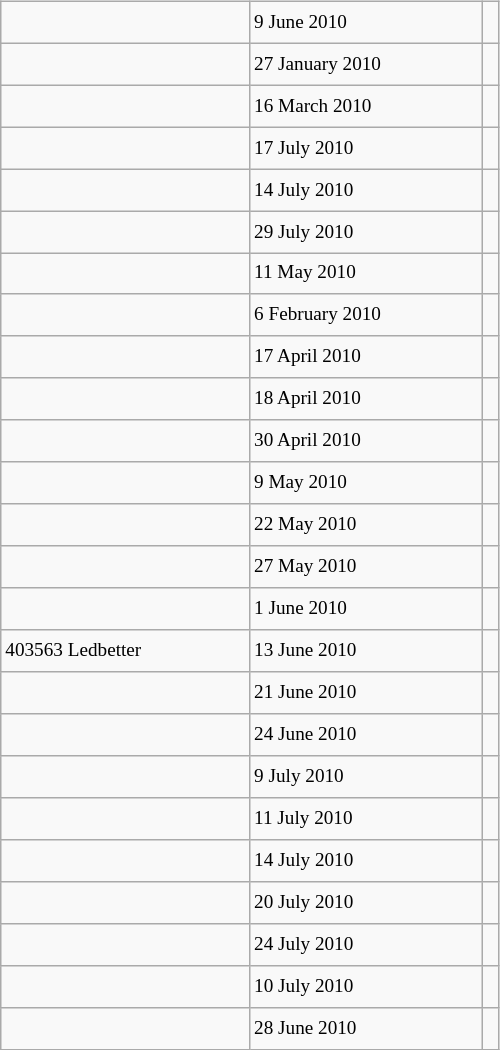<table class="wikitable" style="font-size: 80%; float: left; width: 26em; margin-right: 1em; height: 700px">
<tr>
<td></td>
<td>9 June 2010</td>
<td></td>
</tr>
<tr>
<td></td>
<td>27 January 2010</td>
<td></td>
</tr>
<tr>
<td></td>
<td>16 March 2010</td>
<td></td>
</tr>
<tr>
<td></td>
<td>17 July 2010</td>
<td></td>
</tr>
<tr>
<td></td>
<td>14 July 2010</td>
<td></td>
</tr>
<tr>
<td></td>
<td>29 July 2010</td>
<td></td>
</tr>
<tr>
<td></td>
<td>11 May 2010</td>
<td></td>
</tr>
<tr>
<td></td>
<td>6 February 2010</td>
<td></td>
</tr>
<tr>
<td></td>
<td>17 April 2010</td>
<td></td>
</tr>
<tr>
<td></td>
<td>18 April 2010</td>
<td></td>
</tr>
<tr>
<td></td>
<td>30 April 2010</td>
<td></td>
</tr>
<tr>
<td></td>
<td>9 May 2010</td>
<td></td>
</tr>
<tr>
<td></td>
<td>22 May 2010</td>
<td></td>
</tr>
<tr>
<td></td>
<td>27 May 2010</td>
<td></td>
</tr>
<tr>
<td></td>
<td>1 June 2010</td>
<td></td>
</tr>
<tr>
<td>403563 Ledbetter</td>
<td>13 June 2010</td>
<td></td>
</tr>
<tr>
<td></td>
<td>21 June 2010</td>
<td></td>
</tr>
<tr>
<td></td>
<td>24 June 2010</td>
<td></td>
</tr>
<tr>
<td></td>
<td>9 July 2010</td>
<td></td>
</tr>
<tr>
<td></td>
<td>11 July 2010</td>
<td></td>
</tr>
<tr>
<td></td>
<td>14 July 2010</td>
<td></td>
</tr>
<tr>
<td></td>
<td>20 July 2010</td>
<td></td>
</tr>
<tr>
<td></td>
<td>24 July 2010</td>
<td></td>
</tr>
<tr>
<td></td>
<td>10 July 2010</td>
<td></td>
</tr>
<tr>
<td></td>
<td>28 June 2010</td>
<td></td>
</tr>
</table>
